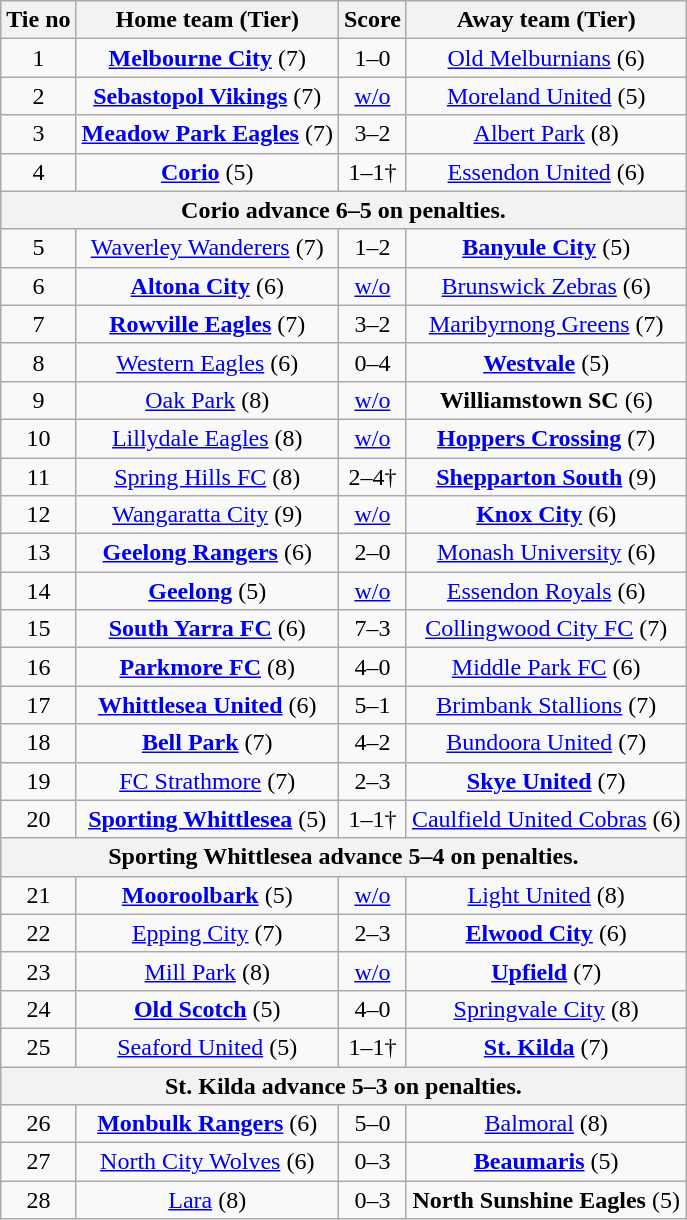<table class="wikitable" style="text-align:center">
<tr>
<th>Tie no</th>
<th>Home team (Tier)</th>
<th>Score</th>
<th>Away team (Tier)</th>
</tr>
<tr>
<td>1</td>
<td><strong><a href='#'>Melbourne City</a></strong> (7)</td>
<td>1–0</td>
<td><a href='#'>Old Melburnians</a> (6)</td>
</tr>
<tr>
<td>2</td>
<td><strong><a href='#'>Sebastopol Vikings</a></strong> (7)</td>
<td><a href='#'>w/o</a></td>
<td><a href='#'>Moreland United</a> (5)</td>
</tr>
<tr>
<td>3</td>
<td><strong><a href='#'>Meadow Park Eagles</a></strong> (7)</td>
<td>3–2</td>
<td><a href='#'>Albert Park</a> (8)</td>
</tr>
<tr>
<td>4</td>
<td><strong><a href='#'>Corio</a></strong> (5)</td>
<td>1–1†</td>
<td><a href='#'>Essendon United</a> (6)</td>
</tr>
<tr>
<th colspan=4>Corio advance 6–5 on penalties.</th>
</tr>
<tr>
<td>5</td>
<td><a href='#'>Waverley Wanderers</a> (7)</td>
<td>1–2</td>
<td><strong><a href='#'>Banyule City</a></strong> (5)</td>
</tr>
<tr>
<td>6</td>
<td><strong><a href='#'>Altona City</a></strong> (6)</td>
<td><a href='#'>w/o</a></td>
<td><a href='#'>Brunswick Zebras</a> (6)</td>
</tr>
<tr>
<td>7</td>
<td><strong><a href='#'>Rowville Eagles</a></strong> (7)</td>
<td>3–2</td>
<td><a href='#'>Maribyrnong Greens</a> (7)</td>
</tr>
<tr>
<td>8</td>
<td><a href='#'>Western Eagles</a> (6)</td>
<td>0–4</td>
<td><strong><a href='#'>Westvale</a></strong> (5)</td>
</tr>
<tr>
<td>9</td>
<td><a href='#'>Oak Park</a> (8)</td>
<td><a href='#'>w/o</a></td>
<td><strong>Williamstown SC</strong> (6)</td>
</tr>
<tr>
<td>10</td>
<td><a href='#'>Lillydale Eagles</a> (8)</td>
<td><a href='#'>w/o</a></td>
<td><strong><a href='#'>Hoppers Crossing</a></strong> (7)</td>
</tr>
<tr>
<td>11</td>
<td><a href='#'>Spring Hills FC</a> (8)</td>
<td>2–4†</td>
<td><strong><a href='#'>Shepparton South</a></strong> (9)</td>
</tr>
<tr>
<td>12</td>
<td><a href='#'>Wangaratta City</a> (9)</td>
<td><a href='#'>w/o</a></td>
<td><strong><a href='#'>Knox City</a></strong> (6)</td>
</tr>
<tr>
<td>13</td>
<td><strong><a href='#'>Geelong Rangers</a></strong> (6)</td>
<td>2–0</td>
<td><a href='#'>Monash University</a> (6)</td>
</tr>
<tr>
<td>14</td>
<td><strong><a href='#'>Geelong</a></strong> (5)</td>
<td><a href='#'>w/o</a></td>
<td><a href='#'>Essendon Royals</a> (6)</td>
</tr>
<tr>
<td>15</td>
<td><strong><a href='#'>South Yarra FC</a></strong> (6)</td>
<td>7–3</td>
<td><a href='#'>Collingwood City FC</a> (7)</td>
</tr>
<tr>
<td>16</td>
<td><strong><a href='#'>Parkmore FC</a></strong> (8)</td>
<td>4–0</td>
<td><a href='#'>Middle Park FC</a> (6)</td>
</tr>
<tr>
<td>17</td>
<td><strong><a href='#'>Whittlesea United</a></strong> (6)</td>
<td>5–1</td>
<td><a href='#'>Brimbank Stallions</a> (7)</td>
</tr>
<tr>
<td>18</td>
<td><strong><a href='#'>Bell Park</a></strong> (7)</td>
<td>4–2</td>
<td><a href='#'>Bundoora United</a> (7)</td>
</tr>
<tr>
<td>19</td>
<td><a href='#'>FC Strathmore</a> (7)</td>
<td>2–3</td>
<td><strong><a href='#'>Skye United</a></strong> (7)</td>
</tr>
<tr>
<td>20</td>
<td><strong><a href='#'>Sporting Whittlesea</a></strong> (5)</td>
<td>1–1†</td>
<td><a href='#'>Caulfield United Cobras</a> (6)</td>
</tr>
<tr>
<th colspan=4>Sporting Whittlesea advance 5–4 on penalties.</th>
</tr>
<tr>
<td>21</td>
<td><strong><a href='#'>Mooroolbark</a></strong> (5)</td>
<td><a href='#'>w/o</a></td>
<td><a href='#'>Light United</a> (8)</td>
</tr>
<tr>
<td>22</td>
<td><a href='#'>Epping City</a> (7)</td>
<td>2–3</td>
<td><strong><a href='#'>Elwood City</a></strong> (6)</td>
</tr>
<tr>
<td>23</td>
<td><a href='#'>Mill Park</a> (8)</td>
<td><a href='#'>w/o</a></td>
<td><strong><a href='#'>Upfield</a></strong> (7)</td>
</tr>
<tr>
<td>24</td>
<td><strong><a href='#'>Old Scotch</a></strong> (5)</td>
<td>4–0</td>
<td><a href='#'>Springvale City</a> (8)</td>
</tr>
<tr>
<td>25</td>
<td><a href='#'>Seaford United</a> (5)</td>
<td>1–1†</td>
<td><strong><a href='#'>St. Kilda</a></strong> (7)</td>
</tr>
<tr>
<th colspan=4>St. Kilda advance 5–3 on penalties.</th>
</tr>
<tr>
<td>26</td>
<td><strong><a href='#'>Monbulk Rangers</a></strong> (6)</td>
<td>5–0</td>
<td><a href='#'>Balmoral</a> (8)</td>
</tr>
<tr>
<td>27</td>
<td><a href='#'>North City Wolves</a> (6)</td>
<td>0–3</td>
<td><strong><a href='#'>Beaumaris</a></strong> (5)</td>
</tr>
<tr>
<td>28</td>
<td><a href='#'>Lara</a> (8)</td>
<td>0–3</td>
<td><strong>North Sunshine Eagles</strong> (5)</td>
</tr>
</table>
